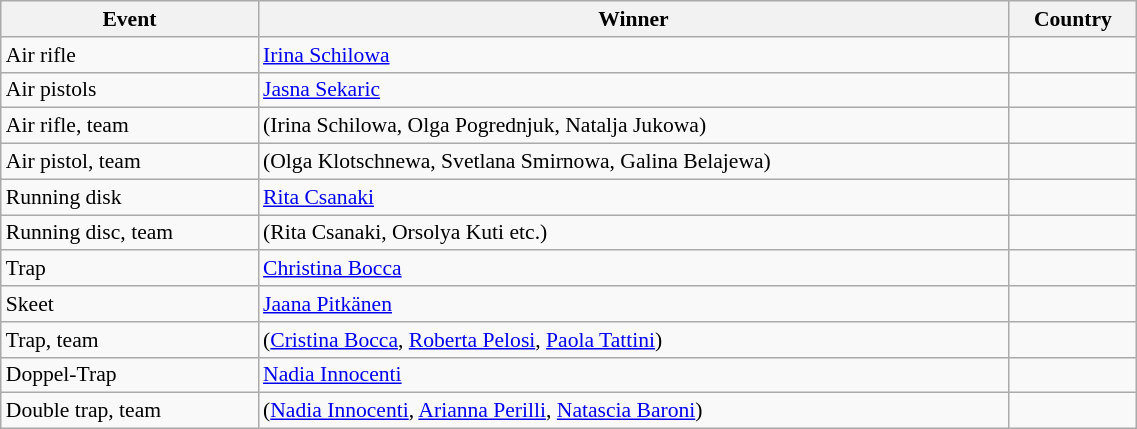<table class="wikitable sortable" width=60% style="font-size:90%; text-align:left;">
<tr>
<th>Event</th>
<th>Winner</th>
<th>Country</th>
</tr>
<tr>
<td>Air rifle</td>
<td><a href='#'>Irina Schilowa</a></td>
<td></td>
</tr>
<tr>
<td>Air pistols</td>
<td><a href='#'>Jasna Sekaric</a></td>
<td></td>
</tr>
<tr>
<td>Air rifle, team</td>
<td>(Irina Schilowa, Olga Pogrednjuk, Natalja Jukowa)</td>
<td></td>
</tr>
<tr>
<td>Air pistol, team</td>
<td>(Olga Klotschnewa, Svetlana Smirnowa, Galina Belajewa)</td>
<td></td>
</tr>
<tr>
<td>Running disk</td>
<td><a href='#'>Rita Csanaki</a></td>
<td></td>
</tr>
<tr>
<td>Running disc, team</td>
<td>(Rita Csanaki, Orsolya Kuti etc.)</td>
<td></td>
</tr>
<tr>
<td>Trap</td>
<td><a href='#'>Christina Bocca</a></td>
<td></td>
</tr>
<tr>
<td>Skeet</td>
<td><a href='#'>Jaana Pitkänen</a></td>
<td></td>
</tr>
<tr>
<td>Trap, team</td>
<td>(<a href='#'>Cristina Bocca</a>, <a href='#'>Roberta Pelosi</a>, <a href='#'>Paola Tattini</a>)</td>
<td></td>
</tr>
<tr>
<td>Doppel-Trap</td>
<td><a href='#'>Nadia Innocenti</a></td>
<td></td>
</tr>
<tr>
<td>Double trap, team</td>
<td>(<a href='#'>Nadia Innocenti</a>, <a href='#'>Arianna Perilli</a>, <a href='#'>Natascia Baroni</a>)</td>
<td></td>
</tr>
</table>
